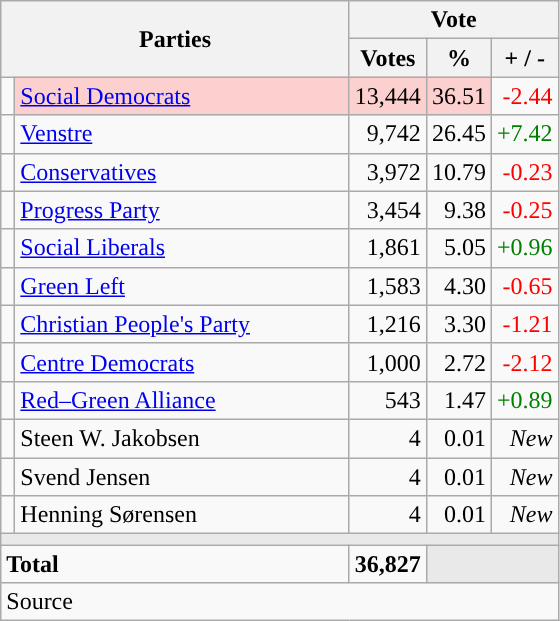<table class="wikitable" style="text-align:right;">
<tr>
<th style="text-align:centre;" rowspan="2" colspan="2" width="225">Parties</th>
<th colspan="3">Vote</th>
</tr>
<tr>
<th width="15">Votes</th>
<th width="15">%</th>
<th width="15">+ / -</th>
</tr>
<tr>
<td width="2" style="color:inherit;background:"></td>
<td bgcolor=#fbd0ce  align="left"><a href='#'>Social Democrats</a></td>
<td bgcolor=#fbd0ce>13,444</td>
<td bgcolor=#fbd0ce>36.51</td>
<td style=color:red;>-2.44</td>
</tr>
<tr>
<td width="2" style="color:inherit;background:"></td>
<td align="left"><a href='#'>Venstre</a></td>
<td>9,742</td>
<td>26.45</td>
<td style=color:green;>+7.42</td>
</tr>
<tr>
<td width="2" style="color:inherit;background:"></td>
<td align="left"><a href='#'>Conservatives</a></td>
<td>3,972</td>
<td>10.79</td>
<td style=color:red;>-0.23</td>
</tr>
<tr>
<td width="2" style="color:inherit;background:"></td>
<td align="left"><a href='#'>Progress Party</a></td>
<td>3,454</td>
<td>9.38</td>
<td style=color:red;>-0.25</td>
</tr>
<tr>
<td width="2" style="color:inherit;background:"></td>
<td align="left"><a href='#'>Social Liberals</a></td>
<td>1,861</td>
<td>5.05</td>
<td style=color:green;>+0.96</td>
</tr>
<tr>
<td width="2" style="color:inherit;background:"></td>
<td align="left"><a href='#'>Green Left</a></td>
<td>1,583</td>
<td>4.30</td>
<td style=color:red;>-0.65</td>
</tr>
<tr>
<td width="2" style="color:inherit;background:"></td>
<td align="left"><a href='#'>Christian People's Party</a></td>
<td>1,216</td>
<td>3.30</td>
<td style=color:red;>-1.21</td>
</tr>
<tr>
<td width="2" style="color:inherit;background:"></td>
<td align="left"><a href='#'>Centre Democrats</a></td>
<td>1,000</td>
<td>2.72</td>
<td style=color:red;>-2.12</td>
</tr>
<tr>
<td width="2" style="color:inherit;background:"></td>
<td align="left"><a href='#'>Red–Green Alliance</a></td>
<td>543</td>
<td>1.47</td>
<td style=color:green;>+0.89</td>
</tr>
<tr>
<td width="2" style="color:inherit;background:"></td>
<td align="left">Steen W. Jakobsen</td>
<td>4</td>
<td>0.01</td>
<td><em>New</em></td>
</tr>
<tr>
<td width="2" style="color:inherit;background:"></td>
<td align="left">Svend Jensen</td>
<td>4</td>
<td>0.01</td>
<td><em>New</em></td>
</tr>
<tr>
<td width="2" style="color:inherit;background:"></td>
<td align="left">Henning Sørensen</td>
<td>4</td>
<td>0.01</td>
<td><em>New</em></td>
</tr>
<tr>
<td colspan="7" bgcolor="#E9E9E9"></td>
</tr>
<tr>
<td align="left" colspan="2"><strong>Total</strong></td>
<td><strong>36,827</strong></td>
<td bgcolor="#E9E9E9" colspan="2"></td>
</tr>
<tr>
<td align="left" colspan="6">Source</td>
</tr>
</table>
